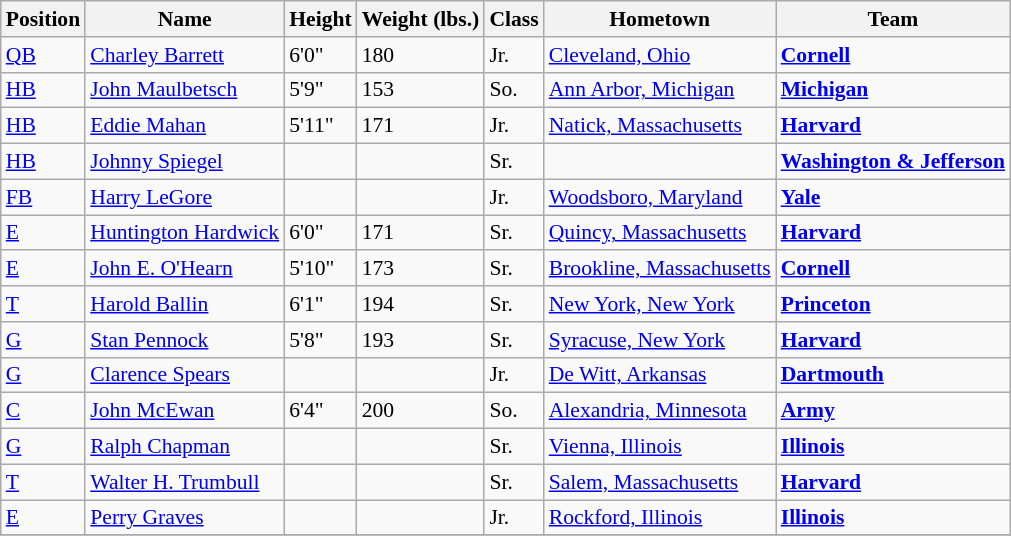<table class="wikitable" style="font-size: 90%">
<tr>
<th>Position</th>
<th>Name</th>
<th>Height</th>
<th>Weight (lbs.)</th>
<th>Class</th>
<th>Hometown</th>
<th>Team</th>
</tr>
<tr>
<td><a href='#'>QB</a></td>
<td><a href='#'>Charley Barrett</a></td>
<td>6'0"</td>
<td>180</td>
<td>Jr.</td>
<td><a href='#'>Cleveland, Ohio</a></td>
<td><strong><a href='#'>Cornell</a></strong></td>
</tr>
<tr>
<td><a href='#'>HB</a></td>
<td><a href='#'>John Maulbetsch</a></td>
<td>5'9"</td>
<td>153</td>
<td>So.</td>
<td><a href='#'>Ann Arbor, Michigan</a></td>
<td><strong><a href='#'>Michigan</a></strong></td>
</tr>
<tr>
<td><a href='#'>HB</a></td>
<td><a href='#'>Eddie Mahan</a></td>
<td>5'11"</td>
<td>171</td>
<td>Jr.</td>
<td><a href='#'>Natick, Massachusetts</a></td>
<td><strong><a href='#'>Harvard</a></strong></td>
</tr>
<tr>
<td><a href='#'>HB</a></td>
<td><a href='#'>Johnny Spiegel</a></td>
<td></td>
<td></td>
<td>Sr.</td>
<td></td>
<td><strong><a href='#'>Washington & Jefferson</a></strong></td>
</tr>
<tr>
<td><a href='#'>FB</a></td>
<td><a href='#'>Harry LeGore</a></td>
<td></td>
<td></td>
<td>Jr.</td>
<td><a href='#'>Woodsboro, Maryland</a></td>
<td><strong><a href='#'>Yale</a></strong></td>
</tr>
<tr>
<td><a href='#'>E</a></td>
<td><a href='#'>Huntington Hardwick</a></td>
<td>6'0"</td>
<td>171</td>
<td>Sr.</td>
<td><a href='#'>Quincy, Massachusetts</a></td>
<td><strong><a href='#'>Harvard</a></strong></td>
</tr>
<tr>
<td><a href='#'>E</a></td>
<td><a href='#'>John E. O'Hearn</a></td>
<td>5'10"</td>
<td>173</td>
<td>Sr.</td>
<td><a href='#'>Brookline, Massachusetts</a></td>
<td><strong><a href='#'>Cornell</a></strong></td>
</tr>
<tr>
<td><a href='#'>T</a></td>
<td><a href='#'>Harold Ballin</a></td>
<td>6'1"</td>
<td>194</td>
<td>Sr.</td>
<td><a href='#'>New York, New York</a></td>
<td><strong><a href='#'>Princeton</a></strong></td>
</tr>
<tr>
<td><a href='#'>G</a></td>
<td><a href='#'>Stan Pennock</a></td>
<td>5'8"</td>
<td>193</td>
<td>Sr.</td>
<td><a href='#'>Syracuse, New York</a></td>
<td><strong><a href='#'>Harvard</a></strong></td>
</tr>
<tr>
<td><a href='#'>G</a></td>
<td><a href='#'>Clarence Spears</a></td>
<td></td>
<td></td>
<td>Jr.</td>
<td><a href='#'>De Witt, Arkansas</a></td>
<td><strong><a href='#'>Dartmouth</a></strong></td>
</tr>
<tr>
<td><a href='#'>C</a></td>
<td><a href='#'>John McEwan</a></td>
<td>6'4"</td>
<td>200</td>
<td>So.</td>
<td><a href='#'>Alexandria, Minnesota</a></td>
<td><strong><a href='#'>Army</a></strong></td>
</tr>
<tr>
<td><a href='#'>G</a></td>
<td><a href='#'>Ralph Chapman</a></td>
<td></td>
<td></td>
<td>Sr.</td>
<td><a href='#'>Vienna, Illinois</a></td>
<td><strong><a href='#'>Illinois</a></strong></td>
</tr>
<tr>
<td><a href='#'>T</a></td>
<td><a href='#'>Walter H. Trumbull</a></td>
<td></td>
<td></td>
<td>Sr.</td>
<td><a href='#'>Salem, Massachusetts</a></td>
<td><strong><a href='#'>Harvard</a></strong></td>
</tr>
<tr>
<td><a href='#'>E</a></td>
<td><a href='#'>Perry Graves</a></td>
<td></td>
<td></td>
<td>Jr.</td>
<td><a href='#'>Rockford, Illinois</a></td>
<td><strong><a href='#'>Illinois</a></strong></td>
</tr>
<tr>
</tr>
</table>
